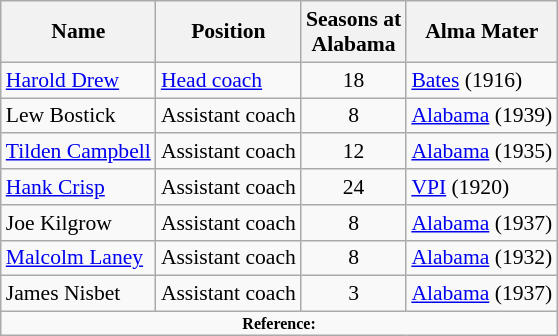<table class="wikitable" border="1" style="font-size:90%;">
<tr>
<th>Name</th>
<th>Position</th>
<th>Seasons at<br>Alabama</th>
<th>Alma Mater</th>
</tr>
<tr>
<td><a href='#'>Harold Drew</a></td>
<td><a href='#'>Head coach</a></td>
<td align=center>18</td>
<td><a href='#'>Bates</a> (1916)</td>
</tr>
<tr>
<td>Lew Bostick</td>
<td>Assistant coach</td>
<td align=center>8</td>
<td><a href='#'>Alabama</a> (1939)</td>
</tr>
<tr>
<td><a href='#'>Tilden Campbell</a></td>
<td>Assistant coach</td>
<td align=center>12</td>
<td><a href='#'>Alabama</a> (1935)</td>
</tr>
<tr>
<td><a href='#'>Hank Crisp</a></td>
<td>Assistant coach</td>
<td align=center>24</td>
<td><a href='#'>VPI</a> (1920)</td>
</tr>
<tr>
<td>Joe Kilgrow</td>
<td>Assistant coach</td>
<td align=center>8</td>
<td><a href='#'>Alabama</a> (1937)</td>
</tr>
<tr>
<td><a href='#'>Malcolm Laney</a></td>
<td>Assistant coach</td>
<td align=center>8</td>
<td><a href='#'>Alabama</a> (1932)</td>
</tr>
<tr>
<td>James Nisbet</td>
<td>Assistant coach</td>
<td align=center>3</td>
<td><a href='#'>Alabama</a> (1937)</td>
</tr>
<tr>
<td colspan="4" style="font-size: 8pt" align="center"><strong>Reference:</strong></td>
</tr>
</table>
